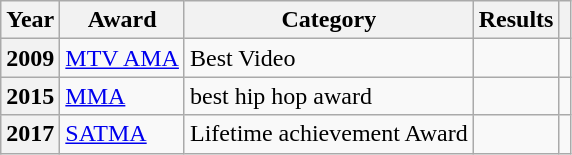<table class="wikitable plainrowheaders">
<tr>
<th>Year</th>
<th>Award</th>
<th>Category</th>
<th>Results</th>
<th></th>
</tr>
<tr>
<th scope="row">2009</th>
<td><a href='#'>MTV AMA</a></td>
<td>Best Video</td>
<td></td>
<td></td>
</tr>
<tr>
<th scope="row">2015</th>
<td><a href='#'>MMA</a></td>
<td>best hip hop award</td>
<td></td>
<td></td>
</tr>
<tr>
<th scope="row">2017</th>
<td><a href='#'>SATMA</a></td>
<td>Lifetime achievement Award</td>
<td></td>
<td></td>
</tr>
</table>
